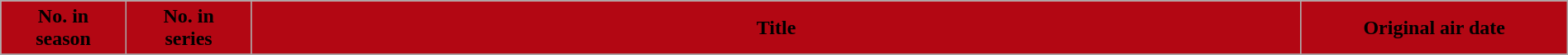<table class="wikitable plainrowheaders" width="100%">
<tr>
<th style="background:#B30713" width=8%>No. in<br>season</th>
<th style="background:#B30713" width=8%>No. in<br>series</th>
<th style="background:#B30713">Title</th>
<th style="background:#B30713" width=17%>Original air date</th>
</tr>
<tr>
</tr>
</table>
